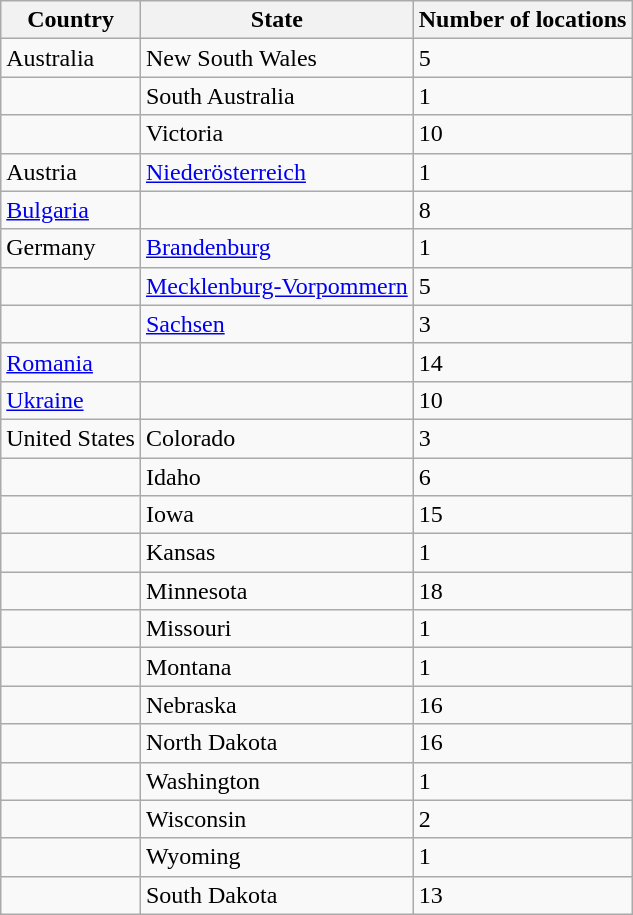<table class="wikitable">
<tr>
<th>Country</th>
<th>State</th>
<th>Number of locations</th>
</tr>
<tr>
<td>Australia</td>
<td>New South Wales</td>
<td>5</td>
</tr>
<tr>
<td></td>
<td>South Australia</td>
<td>1</td>
</tr>
<tr>
<td></td>
<td>Victoria</td>
<td>10</td>
</tr>
<tr>
<td>Austria</td>
<td><a href='#'>Niederösterreich</a></td>
<td>1</td>
</tr>
<tr>
<td><a href='#'>Bulgaria</a></td>
<td></td>
<td>8</td>
</tr>
<tr>
<td>Germany</td>
<td><a href='#'>Brandenburg</a></td>
<td>1</td>
</tr>
<tr>
<td></td>
<td><a href='#'>Mecklenburg-Vorpommern</a></td>
<td>5</td>
</tr>
<tr>
<td></td>
<td><a href='#'>Sachsen</a></td>
<td>3</td>
</tr>
<tr>
<td><a href='#'>Romania</a></td>
<td></td>
<td>14</td>
</tr>
<tr>
<td><a href='#'>Ukraine</a></td>
<td></td>
<td>10</td>
</tr>
<tr>
<td>United States</td>
<td>Colorado</td>
<td>3</td>
</tr>
<tr>
<td></td>
<td>Idaho</td>
<td>6</td>
</tr>
<tr>
<td></td>
<td>Iowa</td>
<td>15</td>
</tr>
<tr>
<td></td>
<td>Kansas</td>
<td>1</td>
</tr>
<tr>
<td></td>
<td>Minnesota</td>
<td>18</td>
</tr>
<tr>
<td></td>
<td>Missouri</td>
<td>1</td>
</tr>
<tr>
<td></td>
<td>Montana</td>
<td>1</td>
</tr>
<tr>
<td></td>
<td>Nebraska</td>
<td>16</td>
</tr>
<tr>
<td></td>
<td>North Dakota</td>
<td>16</td>
</tr>
<tr>
<td></td>
<td>Washington</td>
<td>1</td>
</tr>
<tr>
<td></td>
<td>Wisconsin</td>
<td>2</td>
</tr>
<tr>
<td></td>
<td>Wyoming</td>
<td>1</td>
</tr>
<tr>
<td></td>
<td>South Dakota</td>
<td>13</td>
</tr>
</table>
